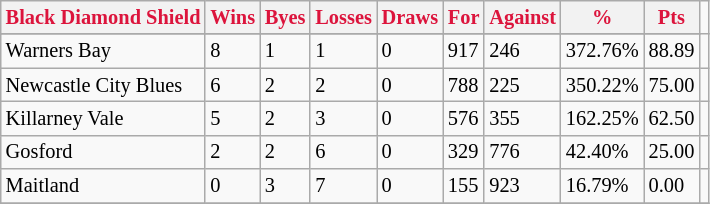<table style="font-size: 85%; text-align: left;" class="wikitable">
<tr>
<th style="color:crimson">Black Diamond Shield</th>
<th style="color:crimson">Wins</th>
<th style="color:crimson">Byes</th>
<th style="color:crimson">Losses</th>
<th style="color:crimson">Draws</th>
<th style="color:crimson">For</th>
<th style="color:crimson">Against</th>
<th style="color:crimson">%</th>
<th style="color:crimson">Pts</th>
</tr>
<tr>
</tr>
<tr>
</tr>
<tr>
<td>Warners Bay</td>
<td>8</td>
<td>1</td>
<td>1</td>
<td>0</td>
<td>917</td>
<td>246</td>
<td>372.76%</td>
<td>88.89</td>
<td></td>
</tr>
<tr>
<td>Newcastle City Blues</td>
<td>6</td>
<td>2</td>
<td>2</td>
<td>0</td>
<td>788</td>
<td>225</td>
<td>350.22%</td>
<td>75.00</td>
<td></td>
</tr>
<tr>
<td>Killarney Vale</td>
<td>5</td>
<td>2</td>
<td>3</td>
<td>0</td>
<td>576</td>
<td>355</td>
<td>162.25%</td>
<td>62.50</td>
<td></td>
</tr>
<tr>
<td>Gosford</td>
<td>2</td>
<td>2</td>
<td>6</td>
<td>0</td>
<td>329</td>
<td>776</td>
<td>42.40%</td>
<td>25.00</td>
<td></td>
</tr>
<tr>
<td>Maitland</td>
<td>0</td>
<td>3</td>
<td>7</td>
<td>0</td>
<td>155</td>
<td>923</td>
<td>16.79%</td>
<td>0.00</td>
<td></td>
</tr>
<tr>
</tr>
</table>
